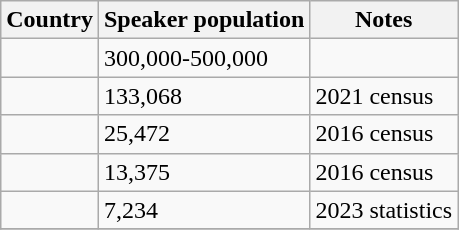<table class="wikitable sortable">
<tr>
<th>Country</th>
<th>Speaker population</th>
<th>Notes</th>
</tr>
<tr>
<td></td>
<td>300,000-500,000</td>
<td></td>
</tr>
<tr>
<td></td>
<td>133,068</td>
<td>2021 census</td>
</tr>
<tr>
<td></td>
<td>25,472</td>
<td>2016 census</td>
</tr>
<tr>
<td></td>
<td>13,375</td>
<td>2016 census</td>
</tr>
<tr>
<td></td>
<td>7,234</td>
<td>2023 statistics</td>
</tr>
<tr>
</tr>
</table>
